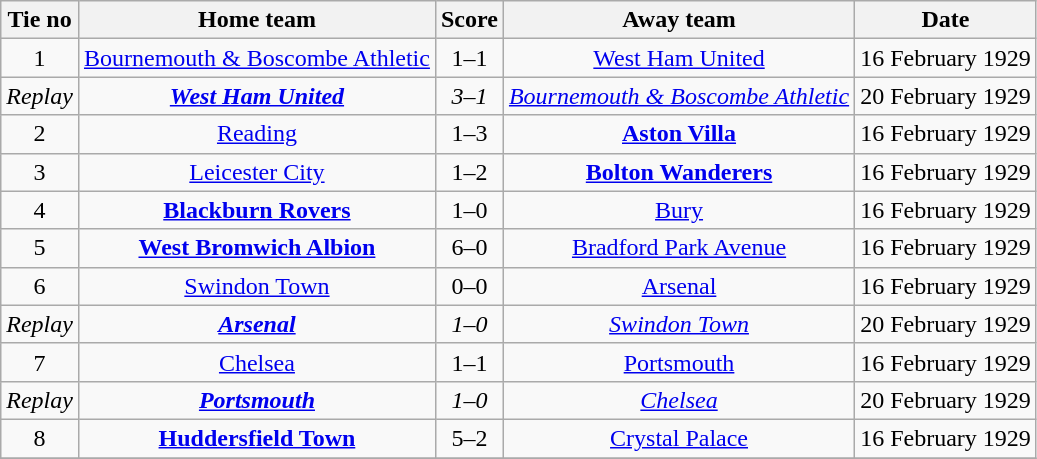<table class="wikitable" style="text-align: center">
<tr>
<th>Tie no</th>
<th>Home team</th>
<th>Score</th>
<th>Away team</th>
<th>Date</th>
</tr>
<tr>
<td>1</td>
<td><a href='#'>Bournemouth & Boscombe Athletic</a></td>
<td>1–1</td>
<td><a href='#'>West Ham United</a></td>
<td>16 February 1929</td>
</tr>
<tr>
<td><em>Replay</em></td>
<td><strong><em><a href='#'>West Ham United</a></em></strong></td>
<td><em>3–1</em></td>
<td><em><a href='#'>Bournemouth & Boscombe Athletic</a></em></td>
<td>20 February 1929</td>
</tr>
<tr>
<td>2</td>
<td><a href='#'>Reading</a></td>
<td>1–3</td>
<td><strong><a href='#'>Aston Villa</a></strong></td>
<td>16 February 1929</td>
</tr>
<tr>
<td>3</td>
<td><a href='#'>Leicester City</a></td>
<td>1–2</td>
<td><strong><a href='#'>Bolton Wanderers</a></strong></td>
<td>16 February 1929</td>
</tr>
<tr>
<td>4</td>
<td><strong><a href='#'>Blackburn Rovers</a></strong></td>
<td>1–0</td>
<td><a href='#'>Bury</a></td>
<td>16 February 1929</td>
</tr>
<tr>
<td>5</td>
<td><strong><a href='#'>West Bromwich Albion</a></strong></td>
<td>6–0</td>
<td><a href='#'>Bradford Park Avenue</a></td>
<td>16 February 1929</td>
</tr>
<tr>
<td>6</td>
<td><a href='#'>Swindon Town</a></td>
<td>0–0</td>
<td><a href='#'>Arsenal</a></td>
<td>16 February 1929</td>
</tr>
<tr>
<td><em>Replay</em></td>
<td><strong><em><a href='#'>Arsenal</a></em></strong></td>
<td><em>1–0</em></td>
<td><em><a href='#'>Swindon Town</a></em></td>
<td>20 February 1929</td>
</tr>
<tr>
<td>7</td>
<td><a href='#'>Chelsea</a></td>
<td>1–1</td>
<td><a href='#'>Portsmouth</a></td>
<td>16 February 1929</td>
</tr>
<tr>
<td><em>Replay</em></td>
<td><strong><em><a href='#'>Portsmouth</a></em></strong></td>
<td><em>1–0</em></td>
<td><em><a href='#'>Chelsea</a></em></td>
<td>20 February 1929</td>
</tr>
<tr>
<td>8</td>
<td><strong><a href='#'>Huddersfield Town</a></strong></td>
<td>5–2</td>
<td><a href='#'>Crystal Palace</a></td>
<td>16 February 1929</td>
</tr>
<tr>
</tr>
</table>
